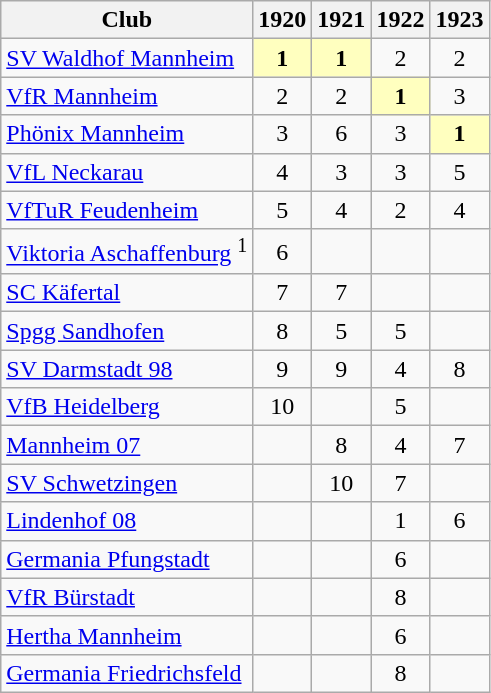<table class="wikitable">
<tr>
<th>Club</th>
<th>1920</th>
<th>1921</th>
<th>1922</th>
<th>1923</th>
</tr>
<tr align="center">
<td align="left"><a href='#'>SV Waldhof Mannheim</a></td>
<td style="background:#ffffbf"><strong>1</strong></td>
<td style="background:#ffffbf"><strong>1</strong></td>
<td>2</td>
<td>2</td>
</tr>
<tr align="center">
<td align="left"><a href='#'>VfR Mannheim</a></td>
<td>2</td>
<td>2</td>
<td style="background:#ffffbf"><strong>1</strong></td>
<td>3</td>
</tr>
<tr align="center">
<td align="left"><a href='#'>Phönix Mannheim</a></td>
<td>3</td>
<td>6</td>
<td>3</td>
<td style="background:#ffffbf"><strong>1</strong></td>
</tr>
<tr align="center">
<td align="left"><a href='#'>VfL Neckarau</a></td>
<td>4</td>
<td>3</td>
<td>3</td>
<td>5</td>
</tr>
<tr align="center">
<td align="left"><a href='#'>VfTuR Feudenheim</a></td>
<td>5</td>
<td>4</td>
<td>2</td>
<td>4</td>
</tr>
<tr align="center">
<td align="left"><a href='#'>Viktoria Aschaffenburg</a> <sup>1</sup></td>
<td>6</td>
<td></td>
<td></td>
<td></td>
</tr>
<tr align="center">
<td align="left"><a href='#'>SC Käfertal</a></td>
<td>7</td>
<td>7</td>
<td></td>
<td></td>
</tr>
<tr align="center">
<td align="left"><a href='#'>Spgg Sandhofen</a></td>
<td>8</td>
<td>5</td>
<td>5</td>
<td></td>
</tr>
<tr align="center">
<td align="left"><a href='#'>SV Darmstadt 98</a></td>
<td>9</td>
<td>9</td>
<td>4</td>
<td>8</td>
</tr>
<tr align="center">
<td align="left"><a href='#'>VfB Heidelberg</a></td>
<td>10</td>
<td></td>
<td>5</td>
<td></td>
</tr>
<tr align="center">
<td align="left"><a href='#'>Mannheim 07</a></td>
<td></td>
<td>8</td>
<td>4</td>
<td>7</td>
</tr>
<tr align="center">
<td align="left"><a href='#'>SV Schwetzingen</a></td>
<td></td>
<td>10</td>
<td>7</td>
<td></td>
</tr>
<tr align="center">
<td align="left"><a href='#'>Lindenhof 08</a></td>
<td></td>
<td></td>
<td>1</td>
<td>6</td>
</tr>
<tr align="center">
<td align="left"><a href='#'>Germania Pfungstadt</a></td>
<td></td>
<td></td>
<td>6</td>
<td></td>
</tr>
<tr align="center">
<td align="left"><a href='#'>VfR Bürstadt</a></td>
<td></td>
<td></td>
<td>8</td>
<td></td>
</tr>
<tr align="center">
<td align="left"><a href='#'>Hertha Mannheim</a></td>
<td></td>
<td></td>
<td>6</td>
<td></td>
</tr>
<tr align="center">
<td align="left"><a href='#'>Germania Friedrichsfeld</a></td>
<td></td>
<td></td>
<td>8</td>
<td></td>
</tr>
</table>
